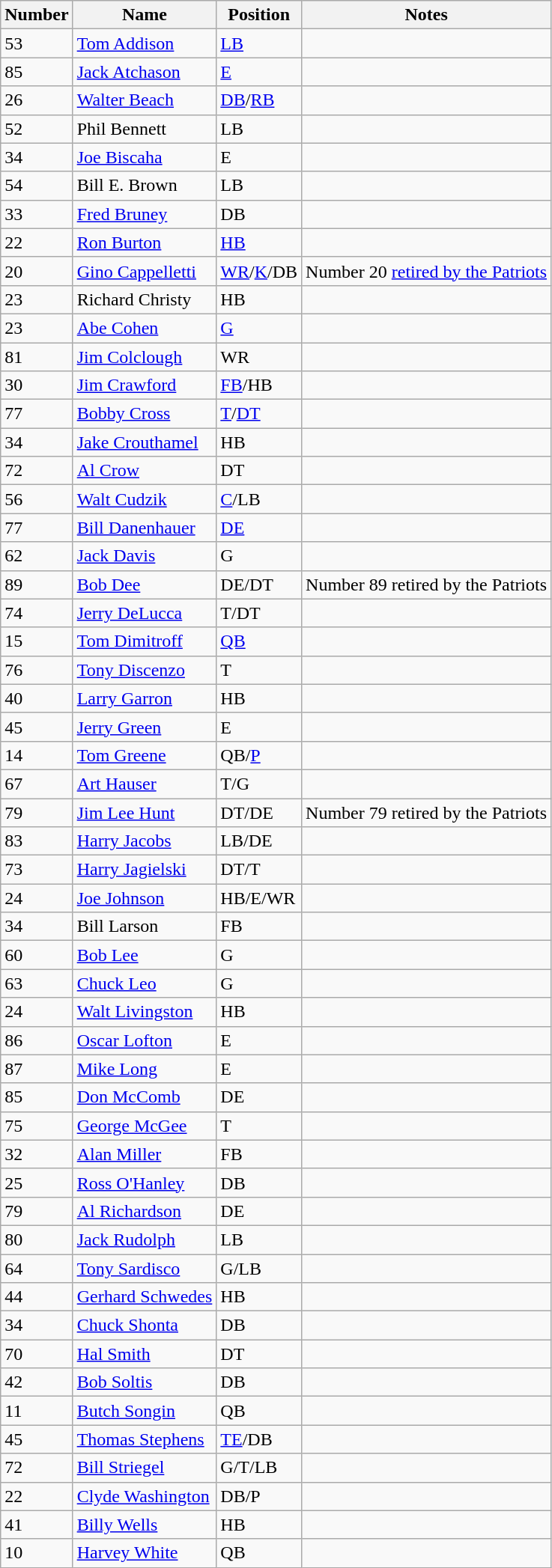<table class="wikitable sortable" border="1">
<tr>
<th>Number</th>
<th>Name</th>
<th>Position</th>
<th>Notes</th>
</tr>
<tr>
<td>53</td>
<td><a href='#'>Tom Addison</a></td>
<td><a href='#'>LB</a></td>
<td></td>
</tr>
<tr>
<td>85</td>
<td><a href='#'>Jack Atchason</a></td>
<td><a href='#'>E</a></td>
<td></td>
</tr>
<tr>
<td>26</td>
<td><a href='#'>Walter Beach</a></td>
<td><a href='#'>DB</a>/<a href='#'>RB</a></td>
<td></td>
</tr>
<tr>
<td>52</td>
<td>Phil Bennett</td>
<td>LB</td>
<td></td>
</tr>
<tr>
<td>34</td>
<td><a href='#'>Joe Biscaha</a></td>
<td>E</td>
<td></td>
</tr>
<tr>
<td>54</td>
<td>Bill E. Brown</td>
<td>LB</td>
<td></td>
</tr>
<tr>
<td>33</td>
<td><a href='#'>Fred Bruney</a></td>
<td>DB</td>
<td></td>
</tr>
<tr>
<td>22</td>
<td><a href='#'>Ron Burton</a></td>
<td><a href='#'>HB</a></td>
<td></td>
</tr>
<tr>
<td>20</td>
<td><a href='#'>Gino Cappelletti</a></td>
<td><a href='#'>WR</a>/<a href='#'>K</a>/DB</td>
<td>Number 20 <a href='#'>retired by the Patriots</a></td>
</tr>
<tr>
<td>23</td>
<td>Richard Christy</td>
<td>HB</td>
<td></td>
</tr>
<tr>
<td>23</td>
<td><a href='#'>Abe Cohen</a></td>
<td><a href='#'>G</a></td>
<td></td>
</tr>
<tr>
<td>81</td>
<td><a href='#'>Jim Colclough</a></td>
<td>WR</td>
<td></td>
</tr>
<tr>
<td>30</td>
<td><a href='#'>Jim Crawford</a></td>
<td><a href='#'>FB</a>/HB</td>
<td></td>
</tr>
<tr>
<td>77</td>
<td><a href='#'>Bobby Cross</a></td>
<td><a href='#'>T</a>/<a href='#'>DT</a></td>
<td></td>
</tr>
<tr>
<td>34</td>
<td><a href='#'>Jake Crouthamel</a></td>
<td>HB</td>
<td></td>
</tr>
<tr>
<td>72</td>
<td><a href='#'>Al Crow</a></td>
<td>DT</td>
<td></td>
</tr>
<tr>
<td>56</td>
<td><a href='#'>Walt Cudzik</a></td>
<td><a href='#'>C</a>/LB</td>
<td></td>
</tr>
<tr>
<td>77</td>
<td><a href='#'>Bill Danenhauer</a></td>
<td><a href='#'>DE</a></td>
<td></td>
</tr>
<tr>
<td>62</td>
<td><a href='#'>Jack Davis</a></td>
<td>G</td>
<td></td>
</tr>
<tr>
<td>89</td>
<td><a href='#'>Bob Dee</a></td>
<td>DE/DT</td>
<td>Number 89 retired by the Patriots</td>
</tr>
<tr>
<td>74</td>
<td><a href='#'>Jerry DeLucca</a></td>
<td>T/DT</td>
<td></td>
</tr>
<tr>
<td>15</td>
<td><a href='#'>Tom Dimitroff</a></td>
<td><a href='#'>QB</a></td>
<td></td>
</tr>
<tr>
<td>76</td>
<td><a href='#'>Tony Discenzo</a></td>
<td>T</td>
<td></td>
</tr>
<tr>
<td>40</td>
<td><a href='#'>Larry Garron</a></td>
<td>HB</td>
<td></td>
</tr>
<tr>
<td>45</td>
<td><a href='#'>Jerry Green</a></td>
<td>E</td>
<td></td>
</tr>
<tr>
<td>14</td>
<td><a href='#'>Tom Greene</a></td>
<td>QB/<a href='#'>P</a></td>
<td></td>
</tr>
<tr>
<td>67</td>
<td><a href='#'>Art Hauser</a></td>
<td>T/G</td>
<td></td>
</tr>
<tr>
<td>79</td>
<td><a href='#'>Jim Lee Hunt</a></td>
<td>DT/DE</td>
<td>Number 79 retired by the Patriots</td>
</tr>
<tr>
<td>83</td>
<td><a href='#'>Harry Jacobs</a></td>
<td>LB/DE</td>
<td></td>
</tr>
<tr>
<td>73</td>
<td><a href='#'>Harry Jagielski</a></td>
<td>DT/T</td>
<td></td>
</tr>
<tr>
<td>24</td>
<td><a href='#'>Joe Johnson</a></td>
<td>HB/E/WR</td>
<td></td>
</tr>
<tr>
<td>34</td>
<td>Bill Larson</td>
<td>FB</td>
<td></td>
</tr>
<tr>
<td>60</td>
<td><a href='#'>Bob Lee</a></td>
<td>G</td>
<td></td>
</tr>
<tr>
<td>63</td>
<td><a href='#'>Chuck Leo</a></td>
<td>G</td>
<td></td>
</tr>
<tr>
<td>24</td>
<td><a href='#'>Walt Livingston</a></td>
<td>HB</td>
<td></td>
</tr>
<tr>
<td>86</td>
<td><a href='#'>Oscar Lofton</a></td>
<td>E</td>
<td></td>
</tr>
<tr>
<td>87</td>
<td><a href='#'>Mike Long</a></td>
<td>E</td>
<td></td>
</tr>
<tr>
<td>85</td>
<td><a href='#'>Don McComb</a></td>
<td>DE</td>
<td></td>
</tr>
<tr>
<td>75</td>
<td><a href='#'>George McGee</a></td>
<td>T</td>
<td></td>
</tr>
<tr>
<td>32</td>
<td><a href='#'>Alan Miller</a></td>
<td>FB</td>
<td></td>
</tr>
<tr>
<td>25</td>
<td><a href='#'>Ross O'Hanley</a></td>
<td>DB</td>
<td></td>
</tr>
<tr>
<td>79</td>
<td><a href='#'>Al Richardson</a></td>
<td>DE</td>
<td></td>
</tr>
<tr>
<td>80</td>
<td><a href='#'>Jack Rudolph</a></td>
<td>LB</td>
<td></td>
</tr>
<tr>
<td>64</td>
<td><a href='#'>Tony Sardisco</a></td>
<td>G/LB</td>
<td></td>
</tr>
<tr>
<td>44</td>
<td><a href='#'>Gerhard Schwedes</a></td>
<td>HB</td>
<td></td>
</tr>
<tr>
<td>34</td>
<td><a href='#'>Chuck Shonta</a></td>
<td>DB</td>
<td></td>
</tr>
<tr>
<td>70</td>
<td><a href='#'>Hal Smith</a></td>
<td>DT</td>
<td></td>
</tr>
<tr>
<td>42</td>
<td><a href='#'>Bob Soltis</a></td>
<td>DB</td>
<td></td>
</tr>
<tr>
<td>11</td>
<td><a href='#'>Butch Songin</a></td>
<td>QB</td>
<td></td>
</tr>
<tr>
<td>45</td>
<td><a href='#'>Thomas Stephens</a></td>
<td><a href='#'>TE</a>/DB</td>
<td></td>
</tr>
<tr>
<td>72</td>
<td><a href='#'>Bill Striegel</a></td>
<td>G/T/LB</td>
<td></td>
</tr>
<tr>
<td>22</td>
<td><a href='#'>Clyde Washington</a></td>
<td>DB/P</td>
<td></td>
</tr>
<tr>
<td>41</td>
<td><a href='#'>Billy Wells</a></td>
<td>HB</td>
<td></td>
</tr>
<tr>
<td>10</td>
<td><a href='#'>Harvey White</a></td>
<td>QB</td>
<td></td>
</tr>
</table>
